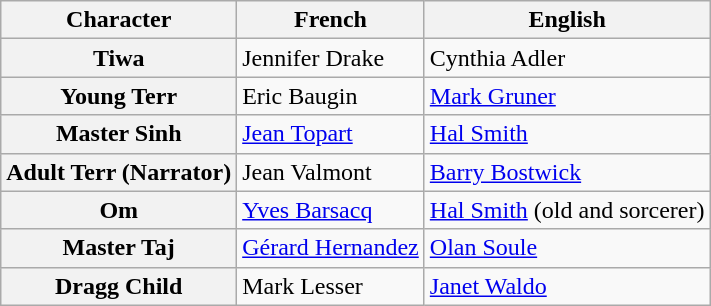<table class="wikitable">
<tr>
<th>Character</th>
<th>French</th>
<th>English</th>
</tr>
<tr>
<th>Tiwa</th>
<td>Jennifer Drake</td>
<td>Cynthia Adler</td>
</tr>
<tr>
<th>Young Terr</th>
<td>Eric Baugin</td>
<td><a href='#'>Mark Gruner</a></td>
</tr>
<tr>
<th>Master Sinh</th>
<td><a href='#'>Jean Topart</a></td>
<td><a href='#'>Hal Smith</a></td>
</tr>
<tr>
<th>Adult Terr (Narrator)</th>
<td>Jean Valmont</td>
<td><a href='#'>Barry Bostwick</a></td>
</tr>
<tr>
<th>Om</th>
<td><a href='#'>Yves Barsacq</a></td>
<td><a href='#'>Hal Smith</a> (old and sorcerer)</td>
</tr>
<tr>
<th>Master Taj</th>
<td><a href='#'>Gérard Hernandez</a></td>
<td><a href='#'>Olan Soule</a></td>
</tr>
<tr>
<th>Dragg Child</th>
<td>Mark Lesser</td>
<td><a href='#'>Janet Waldo</a></td>
</tr>
</table>
